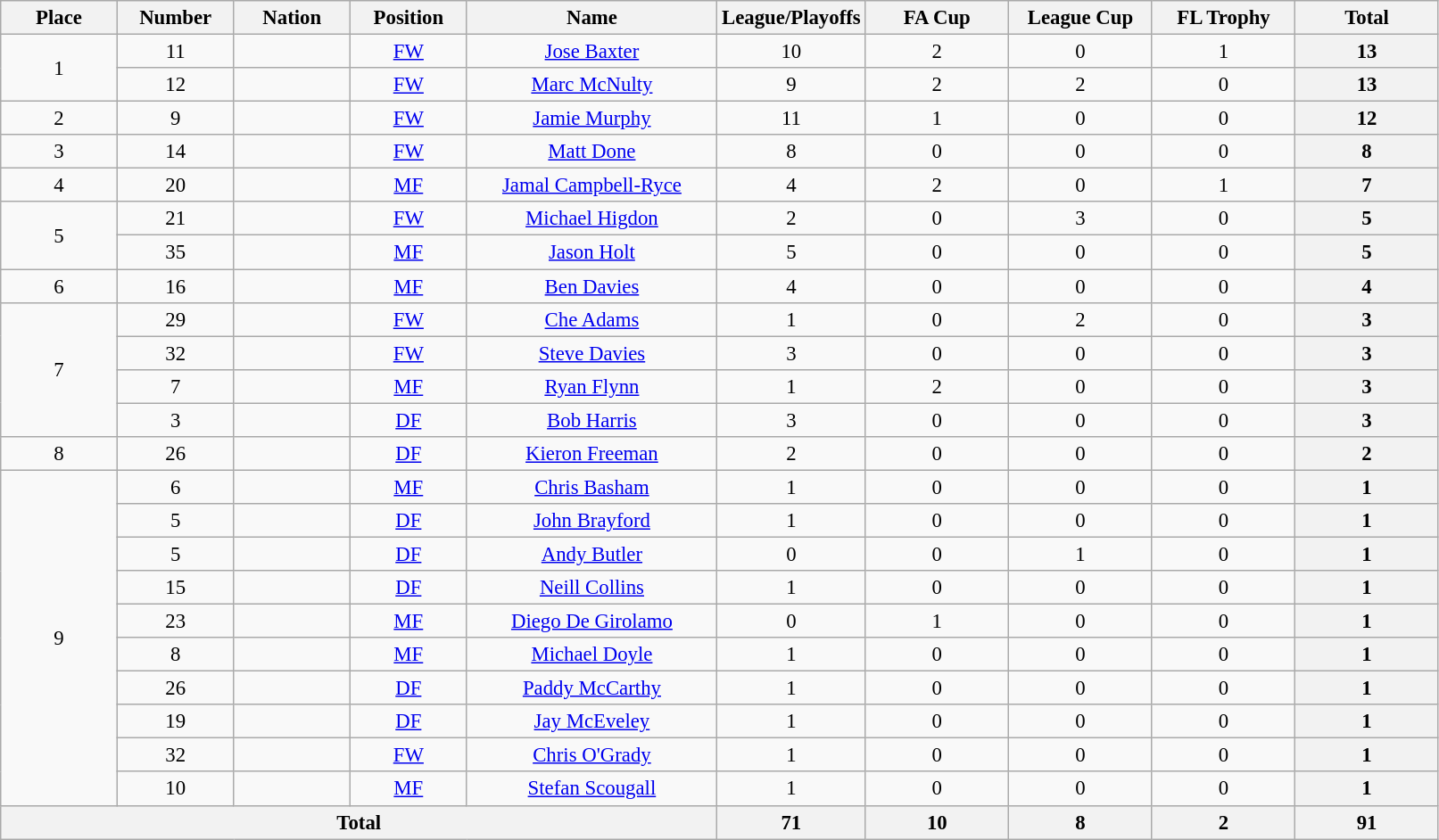<table class="wikitable" style="font-size: 95%; text-align: center;">
<tr>
<th width=80>Place</th>
<th width=80>Number</th>
<th width=80>Nation</th>
<th width=80>Position</th>
<th width=180>Name</th>
<th width=100>League/Playoffs</th>
<th width=100>FA Cup</th>
<th width=100>League Cup</th>
<th width=100>FL Trophy</th>
<th width=100>Total</th>
</tr>
<tr>
<td rowspan="2">1</td>
<td>11</td>
<td></td>
<td><a href='#'>FW</a></td>
<td><a href='#'>Jose Baxter</a></td>
<td>10</td>
<td>2</td>
<td>0</td>
<td>1</td>
<th>13</th>
</tr>
<tr>
<td>12</td>
<td></td>
<td><a href='#'>FW</a></td>
<td><a href='#'>Marc McNulty</a></td>
<td>9</td>
<td>2</td>
<td>2</td>
<td>0</td>
<th>13</th>
</tr>
<tr>
<td>2</td>
<td>9</td>
<td></td>
<td><a href='#'>FW</a></td>
<td><a href='#'>Jamie Murphy</a></td>
<td>11</td>
<td>1</td>
<td>0</td>
<td>0</td>
<th>12</th>
</tr>
<tr>
<td>3</td>
<td>14</td>
<td></td>
<td><a href='#'>FW</a></td>
<td><a href='#'>Matt Done</a></td>
<td>8</td>
<td>0</td>
<td>0</td>
<td>0</td>
<th>8</th>
</tr>
<tr>
<td>4</td>
<td>20</td>
<td></td>
<td><a href='#'>MF</a></td>
<td><a href='#'>Jamal Campbell-Ryce</a></td>
<td>4</td>
<td>2</td>
<td>0</td>
<td>1</td>
<th>7</th>
</tr>
<tr>
<td rowspan="2">5</td>
<td>21</td>
<td></td>
<td><a href='#'>FW</a></td>
<td><a href='#'>Michael Higdon</a></td>
<td>2</td>
<td>0</td>
<td>3</td>
<td>0</td>
<th>5</th>
</tr>
<tr>
<td>35</td>
<td></td>
<td><a href='#'>MF</a></td>
<td><a href='#'>Jason Holt</a></td>
<td>5</td>
<td>0</td>
<td>0</td>
<td>0</td>
<th>5</th>
</tr>
<tr>
<td>6</td>
<td>16</td>
<td></td>
<td><a href='#'>MF</a></td>
<td><a href='#'>Ben Davies</a></td>
<td>4</td>
<td>0</td>
<td>0</td>
<td>0</td>
<th>4</th>
</tr>
<tr>
<td rowspan="4">7</td>
<td>29</td>
<td></td>
<td><a href='#'>FW</a></td>
<td><a href='#'>Che Adams</a></td>
<td>1</td>
<td>0</td>
<td>2</td>
<td>0</td>
<th>3</th>
</tr>
<tr>
<td>32</td>
<td></td>
<td><a href='#'>FW</a></td>
<td><a href='#'>Steve Davies</a></td>
<td>3</td>
<td>0</td>
<td>0</td>
<td>0</td>
<th>3</th>
</tr>
<tr>
<td>7</td>
<td></td>
<td><a href='#'>MF</a></td>
<td><a href='#'>Ryan Flynn</a></td>
<td>1</td>
<td>2</td>
<td>0</td>
<td>0</td>
<th>3</th>
</tr>
<tr>
<td>3</td>
<td></td>
<td><a href='#'>DF</a></td>
<td><a href='#'>Bob Harris</a></td>
<td>3</td>
<td>0</td>
<td>0</td>
<td>0</td>
<th>3</th>
</tr>
<tr>
<td>8</td>
<td>26</td>
<td></td>
<td><a href='#'>DF</a></td>
<td><a href='#'>Kieron Freeman</a></td>
<td>2</td>
<td>0</td>
<td>0</td>
<td>0</td>
<th>2</th>
</tr>
<tr>
<td rowspan="10">9</td>
<td>6</td>
<td></td>
<td><a href='#'>MF</a></td>
<td><a href='#'>Chris Basham</a></td>
<td>1</td>
<td>0</td>
<td>0</td>
<td>0</td>
<th>1</th>
</tr>
<tr>
<td>5</td>
<td></td>
<td><a href='#'>DF</a></td>
<td><a href='#'>John Brayford</a></td>
<td>1</td>
<td>0</td>
<td>0</td>
<td>0</td>
<th>1</th>
</tr>
<tr>
<td>5</td>
<td></td>
<td><a href='#'>DF</a></td>
<td><a href='#'>Andy Butler</a></td>
<td>0</td>
<td>0</td>
<td>1</td>
<td>0</td>
<th>1</th>
</tr>
<tr>
<td>15</td>
<td></td>
<td><a href='#'>DF</a></td>
<td><a href='#'>Neill Collins</a></td>
<td>1</td>
<td>0</td>
<td>0</td>
<td>0</td>
<th>1</th>
</tr>
<tr>
<td>23</td>
<td></td>
<td><a href='#'>MF</a></td>
<td><a href='#'>Diego De Girolamo</a></td>
<td>0</td>
<td>1</td>
<td>0</td>
<td>0</td>
<th>1</th>
</tr>
<tr>
<td>8</td>
<td></td>
<td><a href='#'>MF</a></td>
<td><a href='#'>Michael Doyle</a></td>
<td>1</td>
<td>0</td>
<td>0</td>
<td>0</td>
<th>1</th>
</tr>
<tr>
<td>26</td>
<td></td>
<td><a href='#'>DF</a></td>
<td><a href='#'>Paddy McCarthy</a></td>
<td>1</td>
<td>0</td>
<td>0</td>
<td>0</td>
<th>1</th>
</tr>
<tr>
<td>19</td>
<td></td>
<td><a href='#'>DF</a></td>
<td><a href='#'>Jay McEveley</a></td>
<td>1</td>
<td>0</td>
<td>0</td>
<td>0</td>
<th>1</th>
</tr>
<tr>
<td>32</td>
<td></td>
<td><a href='#'>FW</a></td>
<td><a href='#'>Chris O'Grady</a></td>
<td>1</td>
<td>0</td>
<td>0</td>
<td>0</td>
<th>1</th>
</tr>
<tr>
<td>10</td>
<td></td>
<td><a href='#'>MF</a></td>
<td><a href='#'>Stefan Scougall</a></td>
<td>1</td>
<td>0</td>
<td>0</td>
<td>0</td>
<th>1</th>
</tr>
<tr>
<th colspan="5">Total</th>
<th>71</th>
<th>10</th>
<th>8</th>
<th>2</th>
<th>91</th>
</tr>
</table>
